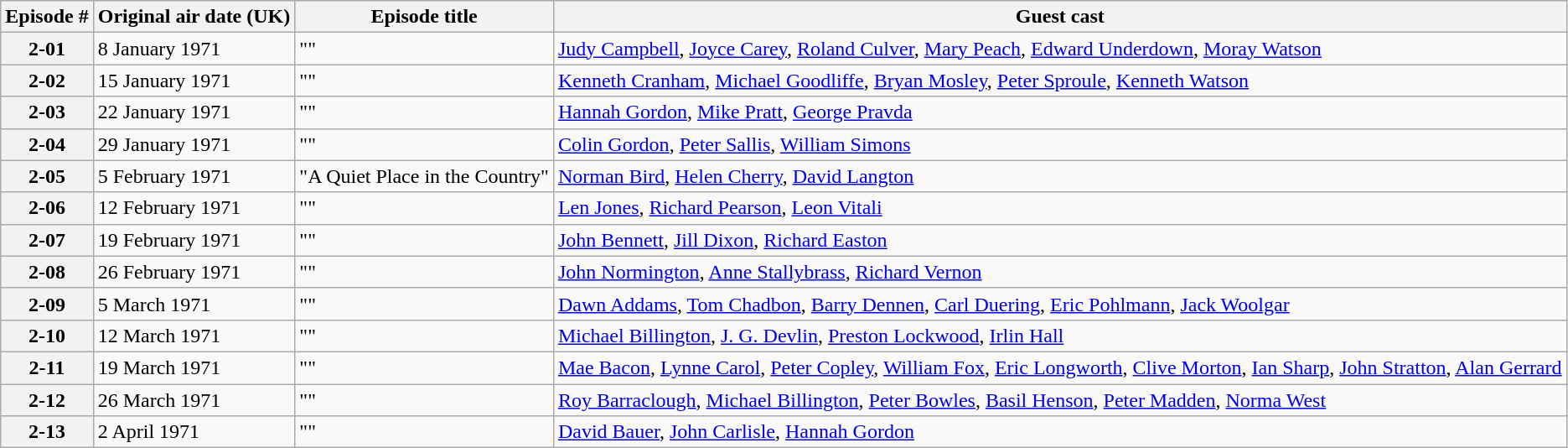<table class=wikitable>
<tr>
<th>Episode #</th>
<th>Original air date (UK)</th>
<th>Episode title</th>
<th>Guest cast</th>
</tr>
<tr>
<th>2-01</th>
<td>8 January 1971</td>
<td>""</td>
<td><a href='#'>Judy Campbell</a>, <a href='#'>Joyce Carey</a>, <a href='#'>Roland Culver</a>, <a href='#'>Mary Peach</a>, <a href='#'>Edward Underdown</a>, <a href='#'>Moray Watson</a></td>
</tr>
<tr>
<th>2-02</th>
<td>15 January 1971</td>
<td>""</td>
<td><a href='#'>Kenneth Cranham</a>, <a href='#'>Michael Goodliffe</a>, <a href='#'>Bryan Mosley</a>, <a href='#'>Peter Sproule</a>, <a href='#'>Kenneth Watson</a></td>
</tr>
<tr>
<th>2-03</th>
<td>22 January 1971</td>
<td>""</td>
<td><a href='#'>Hannah Gordon</a>, <a href='#'>Mike Pratt</a>, <a href='#'>George Pravda</a></td>
</tr>
<tr>
<th>2-04</th>
<td>29 January 1971</td>
<td>""</td>
<td><a href='#'>Colin Gordon</a>, <a href='#'>Peter Sallis</a>, <a href='#'>William Simons</a></td>
</tr>
<tr>
<th>2-05</th>
<td>5 February 1971</td>
<td>"A Quiet Place in the Country"</td>
<td><a href='#'>Norman Bird</a>, <a href='#'>Helen Cherry</a>, <a href='#'>David Langton</a></td>
</tr>
<tr>
<th>2-06</th>
<td>12 February 1971</td>
<td>""</td>
<td><a href='#'>Len Jones</a>, <a href='#'>Richard Pearson</a>, <a href='#'>Leon Vitali</a></td>
</tr>
<tr>
<th>2-07</th>
<td>19 February 1971</td>
<td>""</td>
<td><a href='#'>John Bennett</a>, <a href='#'>Jill Dixon</a>, <a href='#'>Richard Easton</a></td>
</tr>
<tr>
<th>2-08</th>
<td>26 February 1971</td>
<td>""</td>
<td><a href='#'>John Normington</a>, <a href='#'>Anne Stallybrass</a>, <a href='#'>Richard Vernon</a></td>
</tr>
<tr>
<th>2-09</th>
<td>5 March 1971</td>
<td>""</td>
<td><a href='#'>Dawn Addams</a>, <a href='#'>Tom Chadbon</a>, <a href='#'>Barry Dennen</a>, <a href='#'>Carl Duering</a>, <a href='#'>Eric Pohlmann</a>, <a href='#'>Jack Woolgar</a></td>
</tr>
<tr>
<th>2-10</th>
<td>12 March 1971</td>
<td>""</td>
<td><a href='#'>Michael Billington</a>, <a href='#'>J. G. Devlin</a>, <a href='#'>Preston Lockwood</a>, <a href='#'>Irlin Hall</a></td>
</tr>
<tr>
<th>2-11</th>
<td>19 March 1971</td>
<td>""</td>
<td><a href='#'>Mae Bacon</a>, <a href='#'>Lynne Carol</a>, <a href='#'>Peter Copley</a>, <a href='#'>William Fox</a>, <a href='#'>Eric Longworth</a>, <a href='#'>Clive Morton</a>, <a href='#'>Ian Sharp</a>, <a href='#'>John Stratton</a>, <a href='#'>Alan Gerrard</a></td>
</tr>
<tr>
<th>2-12</th>
<td>26 March 1971</td>
<td>""</td>
<td><a href='#'>Roy Barraclough</a>, <a href='#'>Michael Billington</a>, <a href='#'>Peter Bowles</a>, <a href='#'>Basil Henson</a>, <a href='#'>Peter Madden</a>, <a href='#'>Norma West</a></td>
</tr>
<tr>
<th>2-13</th>
<td>2 April 1971</td>
<td>""</td>
<td><a href='#'>David Bauer</a>, <a href='#'>John Carlisle</a>, <a href='#'>Hannah Gordon</a></td>
</tr>
</table>
